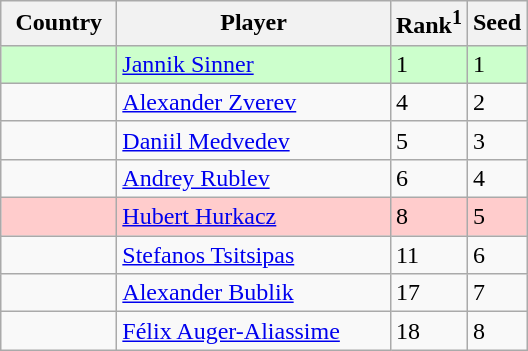<table class="wikitable" border="1">
<tr>
<th width="70">Country</th>
<th width="175">Player</th>
<th>Rank<sup>1</sup></th>
<th>Seed</th>
</tr>
<tr bgcolor=#cfc>
<td></td>
<td><a href='#'>Jannik Sinner</a></td>
<td>1</td>
<td>1</td>
</tr>
<tr>
<td></td>
<td><a href='#'>Alexander Zverev</a></td>
<td>4</td>
<td>2</td>
</tr>
<tr>
<td></td>
<td><a href='#'>Daniil Medvedev</a></td>
<td>5</td>
<td>3</td>
</tr>
<tr>
<td></td>
<td><a href='#'>Andrey Rublev</a></td>
<td>6</td>
<td>4</td>
</tr>
<tr bgcolor=#fcc>
<td></td>
<td><a href='#'>Hubert Hurkacz</a></td>
<td>8</td>
<td>5</td>
</tr>
<tr>
<td></td>
<td><a href='#'>Stefanos Tsitsipas</a></td>
<td>11</td>
<td>6</td>
</tr>
<tr>
<td></td>
<td><a href='#'>Alexander Bublik</a></td>
<td>17</td>
<td>7</td>
</tr>
<tr>
<td></td>
<td><a href='#'>Félix Auger-Aliassime</a></td>
<td>18</td>
<td>8</td>
</tr>
</table>
